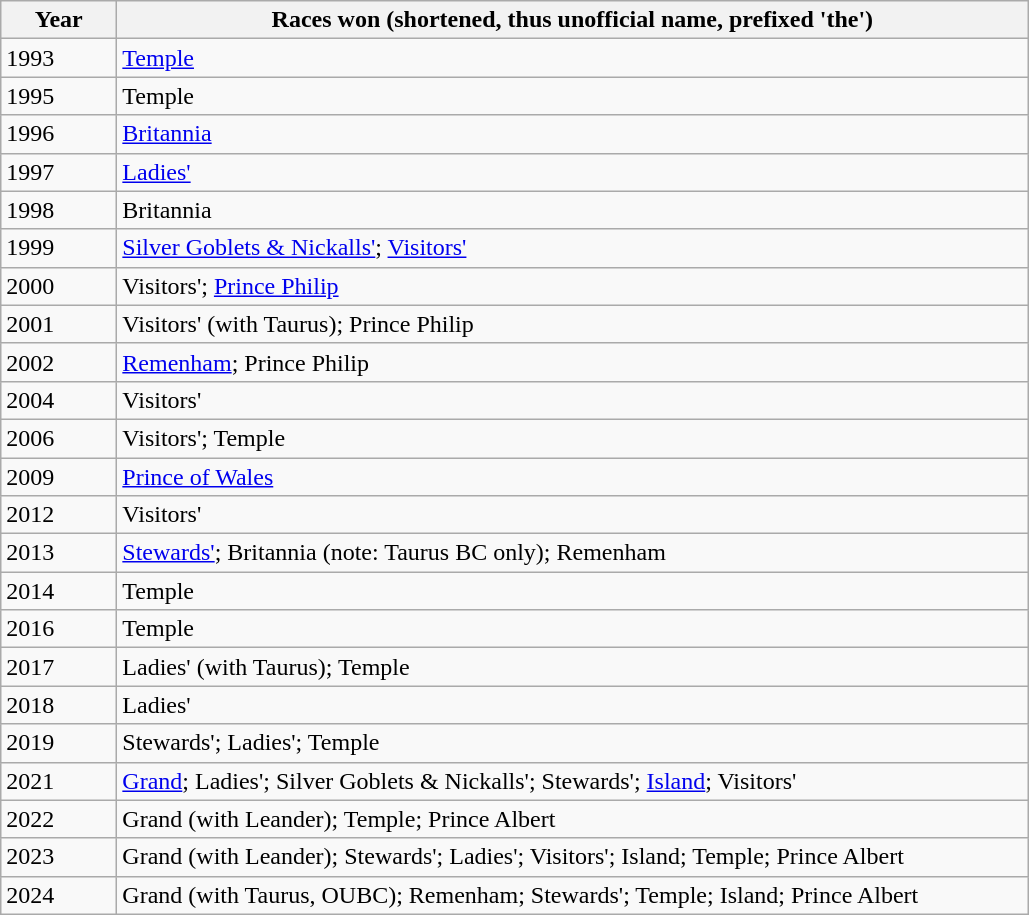<table class="wikitable">
<tr>
<th width=70>Year</th>
<th width=600>Races won (shortened, thus unofficial name, prefixed 'the')</th>
</tr>
<tr>
<td>1993</td>
<td><a href='#'>Temple</a></td>
</tr>
<tr>
<td>1995</td>
<td>Temple</td>
</tr>
<tr>
<td>1996</td>
<td><a href='#'>Britannia</a></td>
</tr>
<tr>
<td>1997</td>
<td><a href='#'>Ladies'</a></td>
</tr>
<tr>
<td>1998</td>
<td>Britannia</td>
</tr>
<tr>
<td>1999</td>
<td><a href='#'>Silver Goblets & Nickalls'</a>; <a href='#'>Visitors'</a></td>
</tr>
<tr>
<td>2000</td>
<td>Visitors'; <a href='#'>Prince Philip</a></td>
</tr>
<tr>
<td>2001</td>
<td>Visitors' (with Taurus); Prince Philip</td>
</tr>
<tr>
<td>2002</td>
<td><a href='#'>Remenham</a>; Prince Philip</td>
</tr>
<tr>
<td>2004</td>
<td>Visitors'</td>
</tr>
<tr>
<td>2006</td>
<td>Visitors'; Temple</td>
</tr>
<tr>
<td>2009</td>
<td><a href='#'>Prince of Wales</a></td>
</tr>
<tr>
<td>2012</td>
<td>Visitors'</td>
</tr>
<tr>
<td>2013</td>
<td><a href='#'>Stewards'</a>; Britannia (note: Taurus BC only); Remenham</td>
</tr>
<tr>
<td>2014</td>
<td>Temple</td>
</tr>
<tr>
<td>2016</td>
<td>Temple</td>
</tr>
<tr>
<td>2017</td>
<td>Ladies' (with Taurus); Temple</td>
</tr>
<tr>
<td>2018</td>
<td>Ladies'</td>
</tr>
<tr>
<td>2019</td>
<td>Stewards'; Ladies'; Temple</td>
</tr>
<tr>
<td>2021</td>
<td><a href='#'>Grand</a>; Ladies'; Silver Goblets & Nickalls'; Stewards'; <a href='#'>Island</a>; Visitors'</td>
</tr>
<tr>
<td>2022</td>
<td>Grand (with Leander); Temple; Prince Albert</td>
</tr>
<tr>
<td>2023</td>
<td>Grand (with Leander); Stewards'; Ladies'; Visitors'; Island; Temple; Prince Albert</td>
</tr>
<tr>
<td>2024</td>
<td>Grand (with Taurus, OUBC);  Remenham; Stewards'; Temple; Island; Prince Albert</td>
</tr>
</table>
